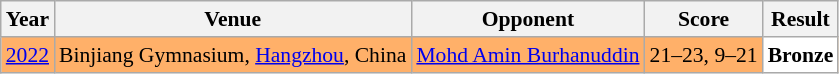<table class="sortable wikitable" style="font-size: 90%;">
<tr>
<th>Year</th>
<th>Venue</th>
<th>Opponent</th>
<th>Score</th>
<th>Result</th>
</tr>
<tr style="background:#FFB069">
<td align="center"><a href='#'>2022</a></td>
<td align="left">Binjiang Gymnasium, <a href='#'>Hangzhou</a>, China</td>
<td align="left"> <a href='#'>Mohd Amin Burhanuddin</a></td>
<td align="left">21–23, 9–21</td>
<td style="text-align:left; background:white"> <strong>Bronze</strong></td>
</tr>
</table>
